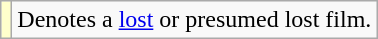<table class="wikitable">
<tr>
<td style="background:#ffc;"></td>
<td>Denotes a <a href='#'>lost</a> or presumed lost film.</td>
</tr>
</table>
